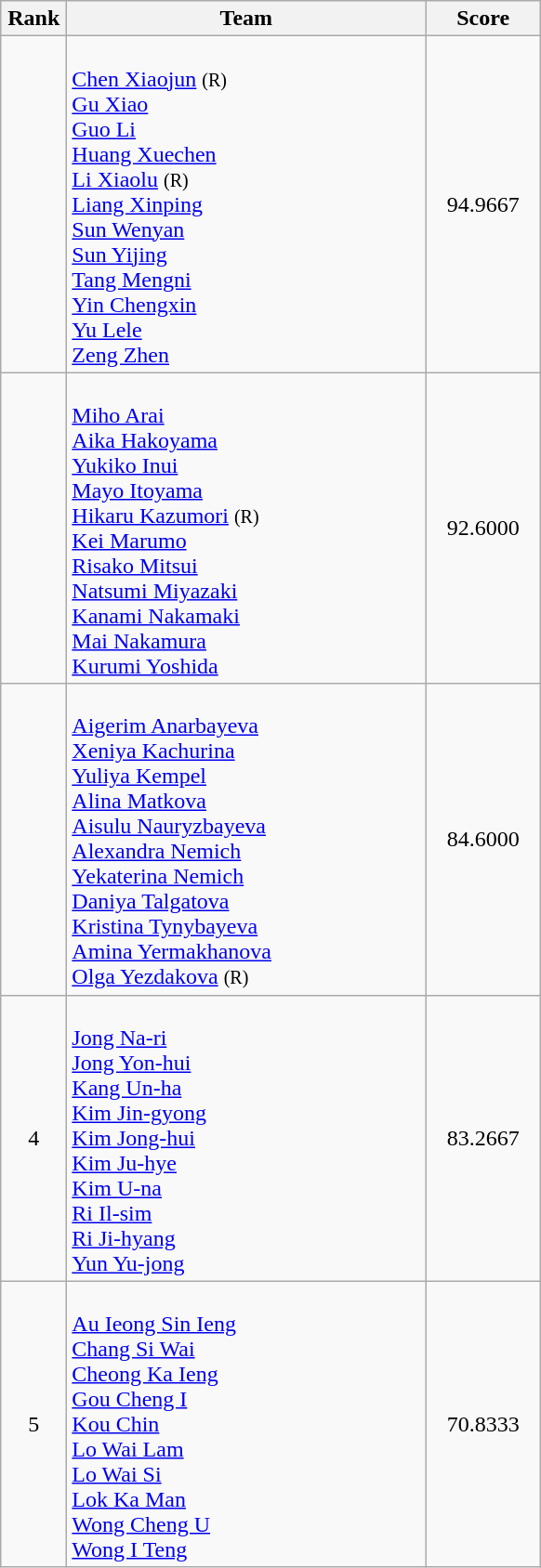<table class=wikitable style="text-align:center">
<tr>
<th width=40>Rank</th>
<th width=250>Team</th>
<th width=75>Score</th>
</tr>
<tr>
<td></td>
<td align=left><br><a href='#'>Chen Xiaojun</a> <small>(R)</small><br><a href='#'>Gu Xiao</a><br><a href='#'>Guo Li</a><br><a href='#'>Huang Xuechen</a><br><a href='#'>Li Xiaolu</a> <small>(R)</small><br><a href='#'>Liang Xinping</a><br><a href='#'>Sun Wenyan</a><br><a href='#'>Sun Yijing</a><br><a href='#'>Tang Mengni</a><br><a href='#'>Yin Chengxin</a><br><a href='#'>Yu Lele</a><br><a href='#'>Zeng Zhen</a></td>
<td>94.9667</td>
</tr>
<tr>
<td></td>
<td align=left><br><a href='#'>Miho Arai</a><br><a href='#'>Aika Hakoyama</a><br><a href='#'>Yukiko Inui</a><br><a href='#'>Mayo Itoyama</a><br><a href='#'>Hikaru Kazumori</a> <small>(R)</small><br><a href='#'>Kei Marumo</a><br><a href='#'>Risako Mitsui</a><br><a href='#'>Natsumi Miyazaki</a><br><a href='#'>Kanami Nakamaki</a><br><a href='#'>Mai Nakamura</a><br><a href='#'>Kurumi Yoshida</a></td>
<td>92.6000</td>
</tr>
<tr>
<td></td>
<td align=left><br><a href='#'>Aigerim Anarbayeva</a><br><a href='#'>Xeniya Kachurina</a><br><a href='#'>Yuliya Kempel</a><br><a href='#'>Alina Matkova</a><br><a href='#'>Aisulu Nauryzbayeva</a><br><a href='#'>Alexandra Nemich</a><br><a href='#'>Yekaterina Nemich</a><br><a href='#'>Daniya Talgatova</a><br><a href='#'>Kristina Tynybayeva</a><br><a href='#'>Amina Yermakhanova</a><br><a href='#'>Olga Yezdakova</a> <small>(R)</small></td>
<td>84.6000</td>
</tr>
<tr>
<td>4</td>
<td align=left><br><a href='#'>Jong Na-ri</a><br><a href='#'>Jong Yon-hui</a><br><a href='#'>Kang Un-ha</a><br><a href='#'>Kim Jin-gyong</a><br><a href='#'>Kim Jong-hui</a><br><a href='#'>Kim Ju-hye</a><br><a href='#'>Kim U-na</a><br><a href='#'>Ri Il-sim</a><br><a href='#'>Ri Ji-hyang</a><br><a href='#'>Yun Yu-jong</a></td>
<td>83.2667</td>
</tr>
<tr>
<td>5</td>
<td align=left><br><a href='#'>Au Ieong Sin Ieng</a><br><a href='#'>Chang Si Wai</a><br><a href='#'>Cheong Ka Ieng</a><br><a href='#'>Gou Cheng I</a><br><a href='#'>Kou Chin</a><br><a href='#'>Lo Wai Lam</a><br><a href='#'>Lo Wai Si</a><br><a href='#'>Lok Ka Man</a><br><a href='#'>Wong Cheng U</a><br><a href='#'>Wong I Teng</a></td>
<td>70.8333</td>
</tr>
</table>
